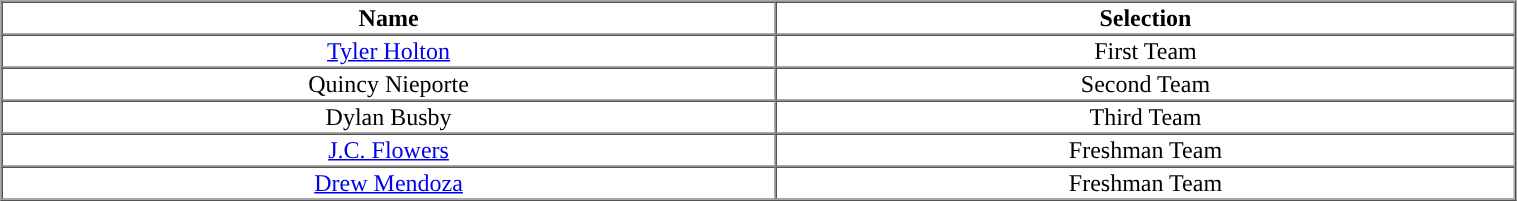<table cellpadding="1" border="1" cellspacing="0" width="80%">
<tr>
<th>Name</th>
<th>Selection</th>
</tr>
<tr align="center">
<td><a href='#'>Tyler Holton</a></td>
<td>First Team</td>
</tr>
<tr align="center">
<td>Quincy Nieporte</td>
<td>Second Team</td>
</tr>
<tr align="center">
<td>Dylan Busby</td>
<td>Third Team</td>
</tr>
<tr align="center">
<td><a href='#'>J.C. Flowers</a></td>
<td>Freshman Team</td>
</tr>
<tr align="center">
<td><a href='#'>Drew Mendoza</a></td>
<td>Freshman Team</td>
</tr>
<tr align="center">
</tr>
</table>
